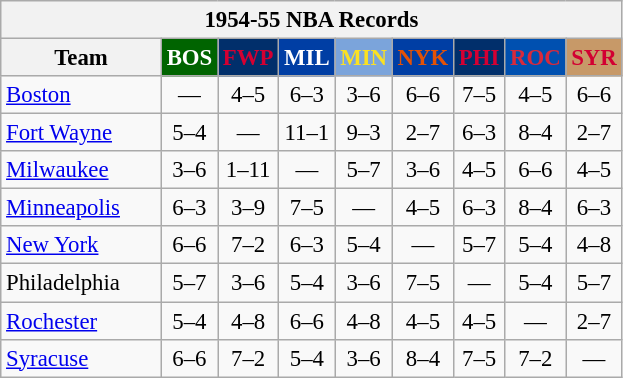<table class="wikitable" style="font-size:95%; text-align:center;">
<tr>
<th colspan=9>1954-55 NBA Records</th>
</tr>
<tr>
<th width=100>Team</th>
<th style="background:#006400;color:#FFFFFF;width=35">BOS</th>
<th style="background:#012F6B;color:#D40032;width=35">FWP</th>
<th style="background:#003EA4;color:#FFFFFF;width=35">MIL</th>
<th style="background:#7BA4DB;color:#FBE122;width=35">MIN</th>
<th style="background:#003EA4;color:#E45206;width=35">NYK</th>
<th style="background:#012F6B;color:#D50033;width=35">PHI</th>
<th style="background:#0050B0;color:#D82A3C;width=35">ROC</th>
<th style="background:#C79968;color:#D20032;width=35">SYR</th>
</tr>
<tr>
<td style="text-align:left;"><a href='#'>Boston</a></td>
<td>—</td>
<td>4–5</td>
<td>6–3</td>
<td>3–6</td>
<td>6–6</td>
<td>7–5</td>
<td>4–5</td>
<td>6–6</td>
</tr>
<tr>
<td style="text-align:left;"><a href='#'>Fort Wayne</a></td>
<td>5–4</td>
<td>—</td>
<td>11–1</td>
<td>9–3</td>
<td>2–7</td>
<td>6–3</td>
<td>8–4</td>
<td>2–7</td>
</tr>
<tr>
<td style="text-align:left;"><a href='#'>Milwaukee</a></td>
<td>3–6</td>
<td>1–11</td>
<td>—</td>
<td>5–7</td>
<td>3–6</td>
<td>4–5</td>
<td>6–6</td>
<td>4–5</td>
</tr>
<tr>
<td style="text-align:left;"><a href='#'>Minneapolis</a></td>
<td>6–3</td>
<td>3–9</td>
<td>7–5</td>
<td>—</td>
<td>4–5</td>
<td>6–3</td>
<td>8–4</td>
<td>6–3</td>
</tr>
<tr>
<td style="text-align:left;"><a href='#'>New York</a></td>
<td>6–6</td>
<td>7–2</td>
<td>6–3</td>
<td>5–4</td>
<td>—</td>
<td>5–7</td>
<td>5–4</td>
<td>4–8</td>
</tr>
<tr>
<td style="text-align:left;">Philadelphia</td>
<td>5–7</td>
<td>3–6</td>
<td>5–4</td>
<td>3–6</td>
<td>7–5</td>
<td>—</td>
<td>5–4</td>
<td>5–7</td>
</tr>
<tr>
<td style="text-align:left;"><a href='#'>Rochester</a></td>
<td>5–4</td>
<td>4–8</td>
<td>6–6</td>
<td>4–8</td>
<td>4–5</td>
<td>4–5</td>
<td>—</td>
<td>2–7</td>
</tr>
<tr>
<td style="text-align:left;"><a href='#'>Syracuse</a></td>
<td>6–6</td>
<td>7–2</td>
<td>5–4</td>
<td>3–6</td>
<td>8–4</td>
<td>7–5</td>
<td>7–2</td>
<td>—</td>
</tr>
</table>
